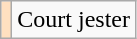<table class="wikitable plainrowheaders">
<tr>
<td scope="row" style="text-align:center; background:#FFE0C0;"></td>
<td>Court jester</td>
</tr>
</table>
